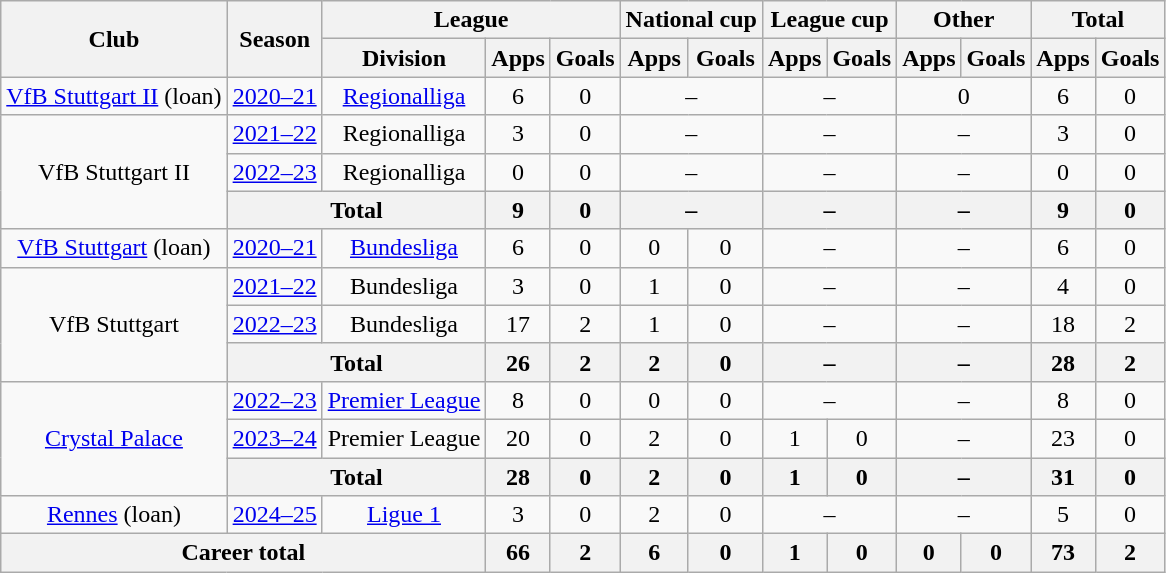<table class="wikitable" style="text-align: center;">
<tr>
<th rowspan="2">Club</th>
<th rowspan="2">Season</th>
<th colspan="3">League</th>
<th colspan="2">National cup</th>
<th colspan="2">League cup</th>
<th colspan="2">Other</th>
<th colspan="2">Total</th>
</tr>
<tr>
<th>Division</th>
<th>Apps</th>
<th>Goals</th>
<th>Apps</th>
<th>Goals</th>
<th>Apps</th>
<th>Goals</th>
<th>Apps</th>
<th>Goals</th>
<th>Apps</th>
<th>Goals</th>
</tr>
<tr>
<td><a href='#'>VfB Stuttgart II</a> (loan)</td>
<td><a href='#'>2020–21</a></td>
<td><a href='#'>Regionalliga</a></td>
<td>6</td>
<td>0</td>
<td colspan="2">–</td>
<td colspan="2">–</td>
<td colspan="2">0</td>
<td>6</td>
<td>0</td>
</tr>
<tr>
<td rowspan="3">VfB Stuttgart II</td>
<td><a href='#'>2021–22</a></td>
<td>Regionalliga</td>
<td>3</td>
<td>0</td>
<td colspan="2">–</td>
<td colspan="2">–</td>
<td colspan="2">–</td>
<td>3</td>
<td>0</td>
</tr>
<tr>
<td><a href='#'>2022–23</a></td>
<td>Regionalliga</td>
<td>0</td>
<td>0</td>
<td colspan="2">–</td>
<td colspan="2">–</td>
<td colspan="2">–</td>
<td>0</td>
<td>0</td>
</tr>
<tr>
<th colspan="2">Total</th>
<th>9</th>
<th>0</th>
<th colspan="2">–</th>
<th colspan="2">–</th>
<th colspan="2">–</th>
<th>9</th>
<th>0</th>
</tr>
<tr>
<td><a href='#'>VfB Stuttgart</a> (loan)</td>
<td><a href='#'>2020–21</a></td>
<td><a href='#'>Bundesliga</a></td>
<td>6</td>
<td>0</td>
<td>0</td>
<td>0</td>
<td colspan="2">–</td>
<td colspan="2">–</td>
<td>6</td>
<td>0</td>
</tr>
<tr>
<td rowspan="3">VfB Stuttgart</td>
<td><a href='#'>2021–22</a></td>
<td>Bundesliga</td>
<td>3</td>
<td>0</td>
<td>1</td>
<td>0</td>
<td colspan="2">–</td>
<td colspan="2">–</td>
<td>4</td>
<td>0</td>
</tr>
<tr>
<td><a href='#'>2022–23</a></td>
<td>Bundesliga</td>
<td>17</td>
<td>2</td>
<td>1</td>
<td>0</td>
<td colspan="2">–</td>
<td colspan="2">–</td>
<td>18</td>
<td>2</td>
</tr>
<tr>
<th colspan="2">Total</th>
<th>26</th>
<th>2</th>
<th>2</th>
<th>0</th>
<th colspan="2">–</th>
<th colspan="2">–</th>
<th>28</th>
<th>2</th>
</tr>
<tr>
<td rowspan="3"><a href='#'>Crystal Palace</a></td>
<td><a href='#'>2022–23</a></td>
<td><a href='#'>Premier League</a></td>
<td>8</td>
<td>0</td>
<td>0</td>
<td>0</td>
<td colspan="2">–</td>
<td colspan="2">–</td>
<td>8</td>
<td>0</td>
</tr>
<tr>
<td><a href='#'>2023–24</a></td>
<td>Premier League</td>
<td>20</td>
<td>0</td>
<td>2</td>
<td>0</td>
<td>1</td>
<td>0</td>
<td colspan="2">–</td>
<td>23</td>
<td>0</td>
</tr>
<tr>
<th colspan="2">Total</th>
<th>28</th>
<th>0</th>
<th>2</th>
<th>0</th>
<th>1</th>
<th>0</th>
<th colspan="2">–</th>
<th>31</th>
<th>0</th>
</tr>
<tr>
<td><a href='#'>Rennes</a> (loan)</td>
<td><a href='#'>2024–25</a></td>
<td><a href='#'>Ligue 1</a></td>
<td>3</td>
<td>0</td>
<td>2</td>
<td>0</td>
<td colspan="2">–</td>
<td colspan="2">–</td>
<td>5</td>
<td>0</td>
</tr>
<tr>
<th colspan="3">Career total</th>
<th>66</th>
<th>2</th>
<th>6</th>
<th>0</th>
<th>1</th>
<th>0</th>
<th>0</th>
<th>0</th>
<th>73</th>
<th>2</th>
</tr>
</table>
